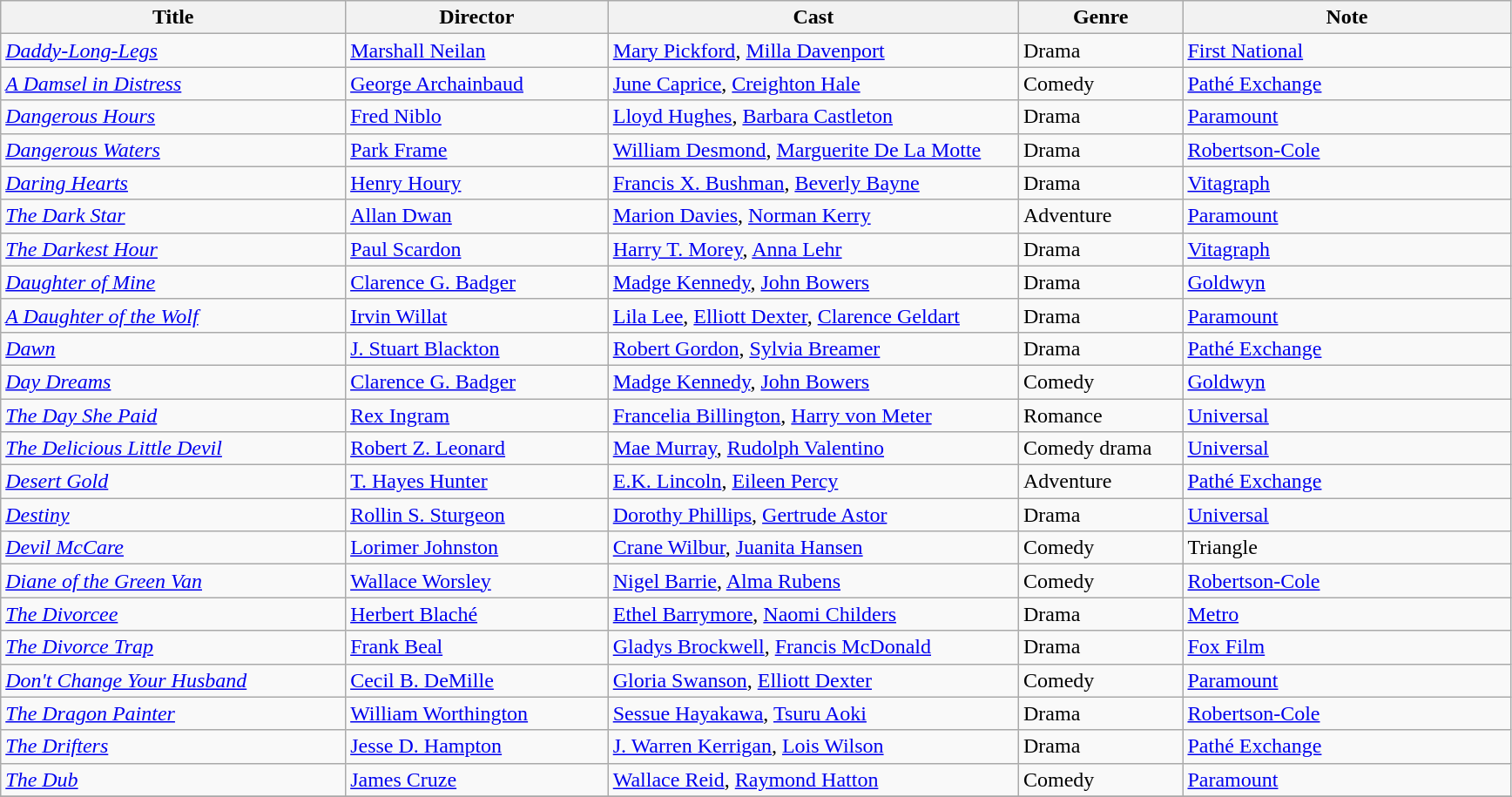<table class="wikitable">
<tr>
<th style="width:21%;">Title</th>
<th style="width:16%;">Director</th>
<th style="width:25%;">Cast</th>
<th style="width:10%;">Genre</th>
<th style="width:20%;">Note</th>
</tr>
<tr>
<td><em><a href='#'>Daddy-Long-Legs</a></em></td>
<td><a href='#'>Marshall Neilan</a></td>
<td><a href='#'>Mary Pickford</a>, <a href='#'>Milla Davenport</a></td>
<td>Drama</td>
<td><a href='#'>First National</a></td>
</tr>
<tr>
<td><em><a href='#'>A Damsel in Distress</a></em></td>
<td><a href='#'>George Archainbaud</a></td>
<td><a href='#'>June Caprice</a>, <a href='#'>Creighton Hale</a></td>
<td>Comedy</td>
<td><a href='#'>Pathé Exchange</a></td>
</tr>
<tr>
<td><em><a href='#'>Dangerous Hours</a></em></td>
<td><a href='#'>Fred Niblo</a></td>
<td><a href='#'>Lloyd Hughes</a>, <a href='#'>Barbara Castleton</a></td>
<td>Drama</td>
<td><a href='#'>Paramount</a></td>
</tr>
<tr>
<td><em><a href='#'>Dangerous Waters</a></em></td>
<td><a href='#'>Park Frame</a></td>
<td><a href='#'>William Desmond</a>, <a href='#'>Marguerite De La Motte</a></td>
<td>Drama</td>
<td><a href='#'>Robertson-Cole</a></td>
</tr>
<tr>
<td><em><a href='#'>Daring Hearts</a></em></td>
<td><a href='#'>Henry Houry</a></td>
<td><a href='#'>Francis X. Bushman</a>, <a href='#'>Beverly Bayne</a></td>
<td>Drama</td>
<td><a href='#'>Vitagraph</a></td>
</tr>
<tr>
<td><em><a href='#'>The Dark Star</a></em></td>
<td><a href='#'>Allan Dwan</a></td>
<td><a href='#'>Marion Davies</a>, <a href='#'>Norman Kerry</a></td>
<td>Adventure</td>
<td><a href='#'>Paramount</a></td>
</tr>
<tr>
<td><em><a href='#'>The Darkest Hour</a></em></td>
<td><a href='#'>Paul Scardon</a></td>
<td><a href='#'>Harry T. Morey</a>, <a href='#'>Anna Lehr</a></td>
<td>Drama</td>
<td><a href='#'>Vitagraph</a></td>
</tr>
<tr>
<td><em><a href='#'>Daughter of Mine</a></em></td>
<td><a href='#'>Clarence G. Badger</a></td>
<td><a href='#'>Madge Kennedy</a>, <a href='#'>John Bowers</a></td>
<td>Drama</td>
<td><a href='#'>Goldwyn</a></td>
</tr>
<tr>
<td><em><a href='#'>A Daughter of the Wolf</a></em></td>
<td><a href='#'>Irvin Willat</a></td>
<td><a href='#'>Lila Lee</a>, <a href='#'>Elliott Dexter</a>, <a href='#'>Clarence Geldart</a></td>
<td>Drama</td>
<td><a href='#'>Paramount</a></td>
</tr>
<tr>
<td><em><a href='#'>Dawn</a></em></td>
<td><a href='#'>J. Stuart Blackton</a></td>
<td><a href='#'>Robert Gordon</a>, <a href='#'>Sylvia Breamer</a></td>
<td>Drama</td>
<td><a href='#'>Pathé Exchange</a></td>
</tr>
<tr>
<td><em><a href='#'>Day Dreams</a></em></td>
<td><a href='#'>Clarence G. Badger</a></td>
<td><a href='#'>Madge Kennedy</a>, <a href='#'>John Bowers</a></td>
<td>Comedy</td>
<td><a href='#'>Goldwyn</a></td>
</tr>
<tr>
<td><em><a href='#'>The Day She Paid</a></em></td>
<td><a href='#'>Rex Ingram</a></td>
<td><a href='#'>Francelia Billington</a>, <a href='#'>Harry von Meter</a></td>
<td>Romance</td>
<td><a href='#'>Universal</a></td>
</tr>
<tr>
<td><em><a href='#'>The Delicious Little Devil</a></em></td>
<td><a href='#'>Robert Z. Leonard</a></td>
<td><a href='#'>Mae Murray</a>, <a href='#'>Rudolph Valentino</a></td>
<td>Comedy drama</td>
<td><a href='#'>Universal</a></td>
</tr>
<tr>
<td><em><a href='#'>Desert Gold</a></em></td>
<td><a href='#'>T. Hayes Hunter</a></td>
<td><a href='#'>E.K. Lincoln</a>, <a href='#'>Eileen Percy</a></td>
<td>Adventure</td>
<td><a href='#'>Pathé Exchange</a></td>
</tr>
<tr>
<td><em><a href='#'>Destiny</a></em></td>
<td><a href='#'>Rollin S. Sturgeon</a></td>
<td><a href='#'>Dorothy Phillips</a>, <a href='#'>Gertrude Astor</a></td>
<td>Drama</td>
<td><a href='#'>Universal</a></td>
</tr>
<tr>
<td><em><a href='#'>Devil McCare</a></em></td>
<td><a href='#'>Lorimer Johnston</a></td>
<td><a href='#'>Crane Wilbur</a>, <a href='#'>Juanita Hansen</a></td>
<td>Comedy</td>
<td>Triangle</td>
</tr>
<tr>
<td><em><a href='#'>Diane of the Green Van</a></em></td>
<td><a href='#'>Wallace Worsley</a></td>
<td><a href='#'>Nigel Barrie</a>, <a href='#'>Alma Rubens</a></td>
<td>Comedy</td>
<td><a href='#'>Robertson-Cole</a></td>
</tr>
<tr>
<td><em><a href='#'>The Divorcee</a></em></td>
<td><a href='#'>Herbert Blaché</a></td>
<td><a href='#'>Ethel Barrymore</a>, <a href='#'>Naomi Childers</a></td>
<td>Drama</td>
<td><a href='#'>Metro</a></td>
</tr>
<tr>
<td><em><a href='#'>The Divorce Trap</a></em></td>
<td><a href='#'>Frank Beal</a></td>
<td><a href='#'>Gladys Brockwell</a>, <a href='#'>Francis McDonald</a></td>
<td>Drama</td>
<td><a href='#'>Fox Film</a></td>
</tr>
<tr>
<td><em><a href='#'>Don't Change Your Husband</a></em></td>
<td><a href='#'>Cecil B. DeMille</a></td>
<td><a href='#'>Gloria Swanson</a>, <a href='#'>Elliott Dexter</a></td>
<td>Comedy</td>
<td><a href='#'>Paramount</a></td>
</tr>
<tr>
<td><em><a href='#'>The Dragon Painter</a></em></td>
<td><a href='#'>William Worthington</a></td>
<td><a href='#'>Sessue Hayakawa</a>, <a href='#'>Tsuru Aoki</a></td>
<td>Drama</td>
<td><a href='#'>Robertson-Cole</a></td>
</tr>
<tr>
<td><em><a href='#'>The Drifters</a></em></td>
<td><a href='#'>Jesse D. Hampton</a></td>
<td><a href='#'>J. Warren Kerrigan</a>, <a href='#'>Lois Wilson</a></td>
<td>Drama</td>
<td><a href='#'>Pathé Exchange</a></td>
</tr>
<tr>
<td><em><a href='#'>The Dub</a></em></td>
<td><a href='#'>James Cruze</a></td>
<td><a href='#'>Wallace Reid</a>, <a href='#'>Raymond Hatton</a></td>
<td>Comedy</td>
<td><a href='#'>Paramount</a></td>
</tr>
<tr>
</tr>
</table>
